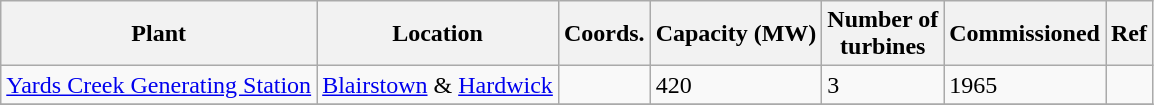<table class="wikitable sortable">
<tr>
<th>Plant</th>
<th>Location</th>
<th>Coords.</th>
<th>Capacity (MW)</th>
<th>Number of<br>turbines</th>
<th>Commissioned</th>
<th>Ref</th>
</tr>
<tr>
<td><a href='#'>Yards Creek Generating Station</a></td>
<td><a href='#'>Blairstown</a> & <a href='#'>Hardwick</a></td>
<td></td>
<td>420</td>
<td>3</td>
<td>1965</td>
<td></td>
</tr>
<tr>
</tr>
</table>
